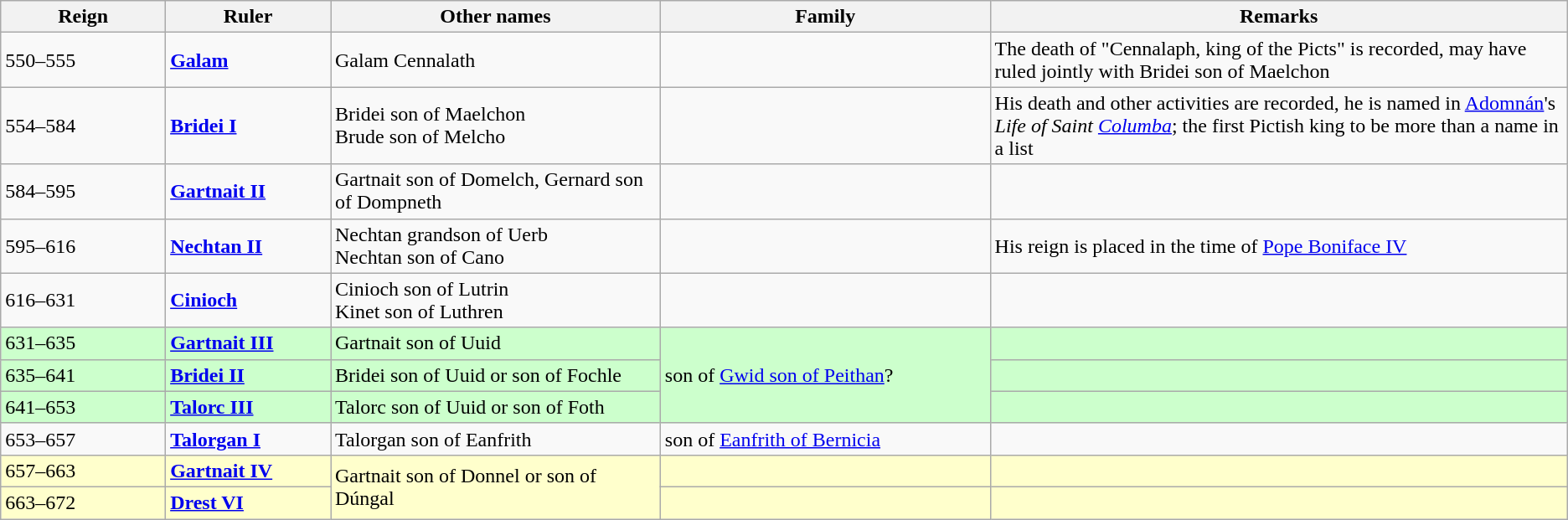<table class="wikitable">
<tr>
<th width="10%">Reign</th>
<th width="10%">Ruler</th>
<th width="20%">Other names</th>
<th width="20%">Family</th>
<th width="35%">Remarks</th>
</tr>
<tr>
<td>550–555</td>
<td><strong><a href='#'>Galam</a></strong></td>
<td>Galam Cennalath</td>
<td></td>
<td>The death of "Cennalaph, king of the Picts" is recorded, may have ruled jointly with Bridei son of Maelchon</td>
</tr>
<tr>
<td>554–584</td>
<td><strong><a href='#'>Bridei I</a></strong></td>
<td>Bridei son of Maelchon<br>Brude son of Melcho</td>
<td></td>
<td>His death and other activities are recorded, he is named in <a href='#'>Adomnán</a>'s <em>Life of Saint <a href='#'>Columba</a></em>; the first Pictish king to be more than a name in a list</td>
</tr>
<tr>
<td>584–595</td>
<td><strong><a href='#'>Gartnait II</a></strong></td>
<td>Gartnait son of Domelch, Gernard son of Dompneth</td>
<td></td>
<td></td>
</tr>
<tr>
<td>595–616</td>
<td><strong><a href='#'>Nechtan II</a></strong></td>
<td>Nechtan grandson of Uerb<br>Nechtan son of Cano</td>
<td></td>
<td>His reign is placed in the time of <a href='#'>Pope Boniface IV</a></td>
</tr>
<tr>
<td>616–631</td>
<td><strong><a href='#'>Cinioch</a></strong></td>
<td>Cinioch son of Lutrin<br>Kinet son of Luthren</td>
<td></td>
<td></td>
</tr>
<tr bgcolor="#CCFFCC">
<td>631–635</td>
<td><strong><a href='#'>Gartnait III</a></strong></td>
<td>Gartnait son of Uuid</td>
<td rowspan="3">son of <a href='#'>Gwid son of Peithan</a>?</td>
<td></td>
</tr>
<tr bgcolor="#CCFFCC">
<td>635–641</td>
<td><strong><a href='#'>Bridei II</a></strong></td>
<td>Bridei son of Uuid or son of Fochle</td>
<td></td>
</tr>
<tr bgcolor="#CCFFCC">
<td>641–653</td>
<td><strong><a href='#'>Talorc III</a></strong></td>
<td>Talorc son of Uuid or son of Foth</td>
<td></td>
</tr>
<tr>
<td>653–657</td>
<td><strong><a href='#'>Talorgan I</a></strong></td>
<td>Talorgan son of Eanfrith</td>
<td>son of <a href='#'>Eanfrith of Bernicia</a></td>
<td></td>
</tr>
<tr bgcolor="#FFFFCC">
<td>657–663</td>
<td><strong><a href='#'>Gartnait IV</a></strong></td>
<td rowspan="2">Gartnait son of Donnel or son of Dúngal</td>
<td></td>
<td></td>
</tr>
<tr bgcolor="#FFFFCC">
<td>663–672</td>
<td><strong><a href='#'>Drest VI</a></strong></td>
<td></td>
<td></td>
</tr>
</table>
